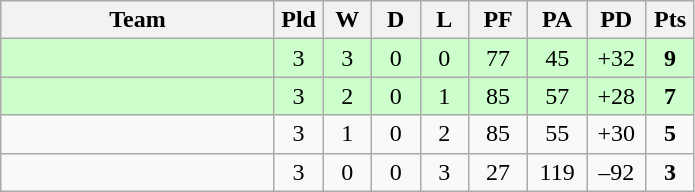<table class="wikitable" style="text-align:center;">
<tr>
<th width=175>Team</th>
<th width=25 abbr="Played">Pld</th>
<th width=25 abbr="Won">W</th>
<th width=25 abbr="Drawn">D</th>
<th width=25 abbr="Lost">L</th>
<th width=32 abbr="Points for">PF</th>
<th width=32 abbr="Points against">PA</th>
<th width=32 abbr="Points difference">PD</th>
<th width=25 abbr="Points">Pts</th>
</tr>
<tr bgcolor=ccffcc>
<td align=left></td>
<td>3</td>
<td>3</td>
<td>0</td>
<td>0</td>
<td>77</td>
<td>45</td>
<td>+32</td>
<td><strong>9</strong></td>
</tr>
<tr bgcolor=ccffcc>
<td align=left></td>
<td>3</td>
<td>2</td>
<td>0</td>
<td>1</td>
<td>85</td>
<td>57</td>
<td>+28</td>
<td><strong>7</strong></td>
</tr>
<tr>
<td align=left></td>
<td>3</td>
<td>1</td>
<td>0</td>
<td>2</td>
<td>85</td>
<td>55</td>
<td>+30</td>
<td><strong>5</strong></td>
</tr>
<tr>
<td align=left></td>
<td>3</td>
<td>0</td>
<td>0</td>
<td>3</td>
<td>27</td>
<td>119</td>
<td>–92</td>
<td><strong>3</strong></td>
</tr>
</table>
